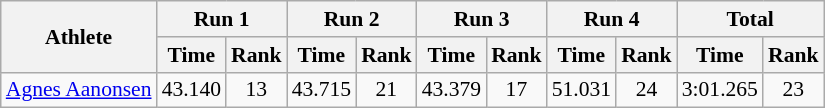<table class="wikitable" border="1" style="font-size:90%">
<tr>
<th rowspan="2">Athlete</th>
<th colspan="2">Run 1</th>
<th colspan="2">Run 2</th>
<th colspan="2">Run 3</th>
<th colspan="2">Run 4</th>
<th colspan="2">Total</th>
</tr>
<tr>
<th>Time</th>
<th>Rank</th>
<th>Time</th>
<th>Rank</th>
<th>Time</th>
<th>Rank</th>
<th>Time</th>
<th>Rank</th>
<th>Time</th>
<th>Rank</th>
</tr>
<tr>
<td><a href='#'>Agnes Aanonsen</a></td>
<td align="center">43.140</td>
<td align="center">13</td>
<td align="center">43.715</td>
<td align="center">21</td>
<td align="center">43.379</td>
<td align="center">17</td>
<td align="center">51.031</td>
<td align="center">24</td>
<td align="center">3:01.265</td>
<td align="center">23</td>
</tr>
</table>
